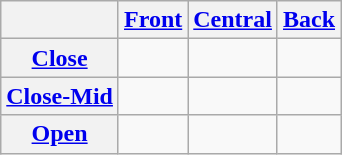<table class="wikitable" style=text-align:center>
<tr>
<th></th>
<th><a href='#'>Front</a></th>
<th><a href='#'>Central</a></th>
<th><a href='#'>Back</a></th>
</tr>
<tr>
<th><a href='#'>Close</a></th>
<td>   </td>
<td></td>
<td>   </td>
</tr>
<tr>
<th><a href='#'>Close-Mid</a></th>
<td>   </td>
<td></td>
<td>   </td>
</tr>
<tr>
<th><a href='#'>Open</a></th>
<td></td>
<td>   </td>
<td></td>
</tr>
</table>
